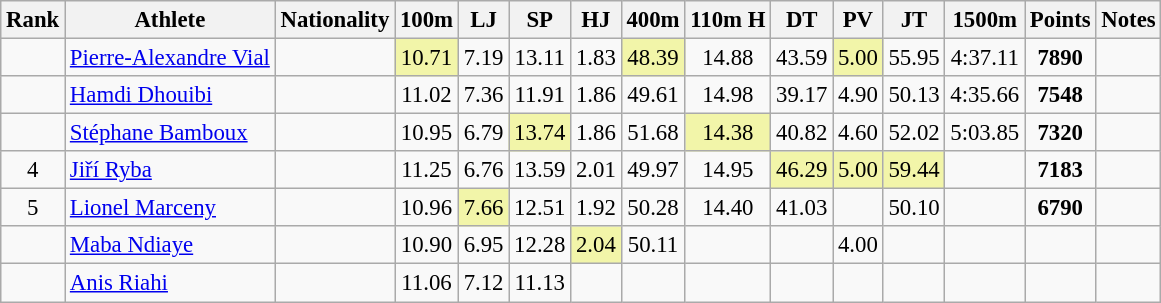<table class="wikitable sortable" style=" text-align:center; font-size:95%;">
<tr>
<th>Rank</th>
<th>Athlete</th>
<th>Nationality</th>
<th>100m</th>
<th>LJ</th>
<th>SP</th>
<th>HJ</th>
<th>400m</th>
<th>110m H</th>
<th>DT</th>
<th>PV</th>
<th>JT</th>
<th>1500m</th>
<th>Points</th>
<th>Notes</th>
</tr>
<tr>
<td></td>
<td align=left><a href='#'>Pierre-Alexandre Vial</a></td>
<td align=left></td>
<td bgcolor=#F2F5A9>10.71</td>
<td>7.19</td>
<td>13.11</td>
<td>1.83</td>
<td bgcolor=#F2F5A9>48.39</td>
<td>14.88</td>
<td>43.59</td>
<td bgcolor=#F2F5A9>5.00</td>
<td>55.95</td>
<td>4:37.11</td>
<td><strong>7890</strong></td>
<td></td>
</tr>
<tr>
<td></td>
<td align=left><a href='#'>Hamdi Dhouibi</a></td>
<td align=left></td>
<td>11.02</td>
<td>7.36</td>
<td>11.91</td>
<td>1.86</td>
<td>49.61</td>
<td>14.98</td>
<td>39.17</td>
<td>4.90</td>
<td>50.13</td>
<td>4:35.66</td>
<td><strong>7548</strong></td>
<td></td>
</tr>
<tr>
<td></td>
<td align=left><a href='#'>Stéphane Bamboux</a></td>
<td align=left></td>
<td>10.95</td>
<td>6.79</td>
<td bgcolor=#F2F5A9>13.74</td>
<td>1.86</td>
<td>51.68</td>
<td bgcolor=#F2F5A9>14.38</td>
<td>40.82</td>
<td>4.60</td>
<td>52.02</td>
<td>5:03.85</td>
<td><strong>7320</strong></td>
<td></td>
</tr>
<tr>
<td>4</td>
<td align=left><a href='#'>Jiří Ryba</a></td>
<td align=left></td>
<td>11.25</td>
<td>6.76</td>
<td>13.59</td>
<td>2.01</td>
<td>49.97</td>
<td>14.95</td>
<td bgcolor=#F2F5A9>46.29</td>
<td bgcolor=#F2F5A9>5.00</td>
<td bgcolor=#F2F5A9>59.44</td>
<td></td>
<td><strong>7183</strong></td>
<td></td>
</tr>
<tr>
<td>5</td>
<td align=left><a href='#'>Lionel Marceny</a></td>
<td align=left></td>
<td>10.96</td>
<td bgcolor=#F2F5A9>7.66</td>
<td>12.51</td>
<td>1.92</td>
<td>50.28</td>
<td>14.40</td>
<td>41.03</td>
<td></td>
<td>50.10</td>
<td></td>
<td><strong>6790</strong></td>
<td></td>
</tr>
<tr>
<td></td>
<td align=left><a href='#'>Maba Ndiaye</a></td>
<td align=left></td>
<td>10.90</td>
<td>6.95</td>
<td>12.28</td>
<td bgcolor=#F2F5A9>2.04</td>
<td>50.11</td>
<td></td>
<td></td>
<td>4.00</td>
<td></td>
<td></td>
<td><strong></strong></td>
<td></td>
</tr>
<tr>
<td></td>
<td align=left><a href='#'>Anis Riahi</a></td>
<td align=left></td>
<td>11.06</td>
<td>7.12</td>
<td>11.13</td>
<td></td>
<td></td>
<td></td>
<td></td>
<td></td>
<td></td>
<td></td>
<td><strong></strong></td>
<td></td>
</tr>
</table>
